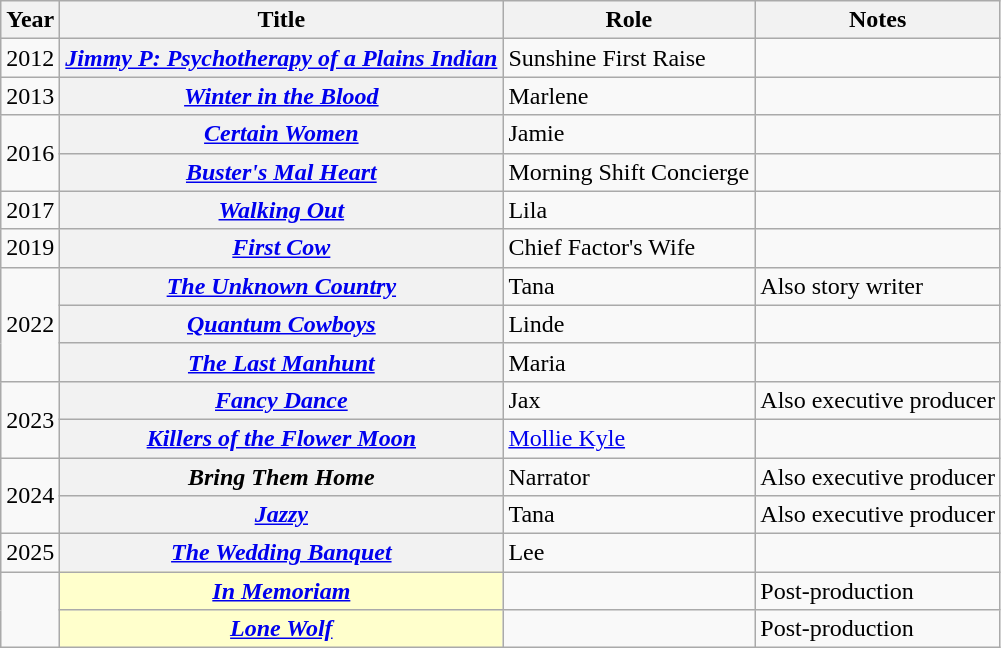<table class="wikitable sortable plainrowheaders">
<tr>
<th scope="col">Year</th>
<th scope="col">Title</th>
<th scope="col">Role</th>
<th scope="col" class="unsortable">Notes</th>
</tr>
<tr>
<td>2012</td>
<th scope="row"><em><a href='#'>Jimmy P: Psychotherapy of a Plains Indian</a></em></th>
<td>Sunshine First Raise</td>
<td></td>
</tr>
<tr>
<td>2013</td>
<th scope="row"><em><a href='#'>Winter in the Blood</a></em></th>
<td>Marlene</td>
<td></td>
</tr>
<tr>
<td rowspan="2">2016</td>
<th scope="row"><em><a href='#'>Certain Women</a></em></th>
<td>Jamie</td>
<td></td>
</tr>
<tr>
<th scope="row"><em><a href='#'>Buster's Mal Heart</a></em></th>
<td>Morning Shift Concierge</td>
<td></td>
</tr>
<tr>
<td>2017</td>
<th scope="row"><em><a href='#'>Walking Out</a></em></th>
<td>Lila</td>
<td></td>
</tr>
<tr>
<td>2019</td>
<th scope="row"><em><a href='#'>First Cow</a></em></th>
<td>Chief Factor's Wife</td>
<td></td>
</tr>
<tr>
<td rowspan="3">2022</td>
<th scope="row"><em><a href='#'>The Unknown Country</a></em></th>
<td>Tana</td>
<td>Also story writer</td>
</tr>
<tr>
<th scope="row"><em><a href='#'>Quantum Cowboys</a></em></th>
<td>Linde</td>
<td></td>
</tr>
<tr>
<th scope="row"><em><a href='#'>The Last Manhunt</a></em></th>
<td>Maria</td>
<td></td>
</tr>
<tr>
<td rowspan="2">2023</td>
<th scope="row"><em><a href='#'>Fancy Dance</a></em></th>
<td>Jax</td>
<td>Also executive producer</td>
</tr>
<tr>
<th scope="row"><em><a href='#'>Killers of the Flower Moon</a></em></th>
<td><a href='#'>Mollie Kyle</a></td>
<td></td>
</tr>
<tr>
<td rowspan="2">2024</td>
<th scope="row"><em>Bring Them Home</em></th>
<td>Narrator</td>
<td>Also executive producer</td>
</tr>
<tr>
<th scope="row"><em><a href='#'>Jazzy</a></em></th>
<td>Tana</td>
<td>Also executive producer</td>
</tr>
<tr>
<td>2025</td>
<th scope="row"><em><a href='#'>The Wedding Banquet</a></em></th>
<td>Lee</td>
<td></td>
</tr>
<tr>
<td rowspan="2"></td>
<th scope="row" style="background:#FFFFCC;"><em><a href='#'>In Memoriam</a></em> </th>
<td></td>
<td>Post-production</td>
</tr>
<tr>
<th scope="row" style="background:#FFFFCC;"><em><a href='#'>Lone Wolf</a></em> </th>
<td></td>
<td>Post-production</td>
</tr>
</table>
